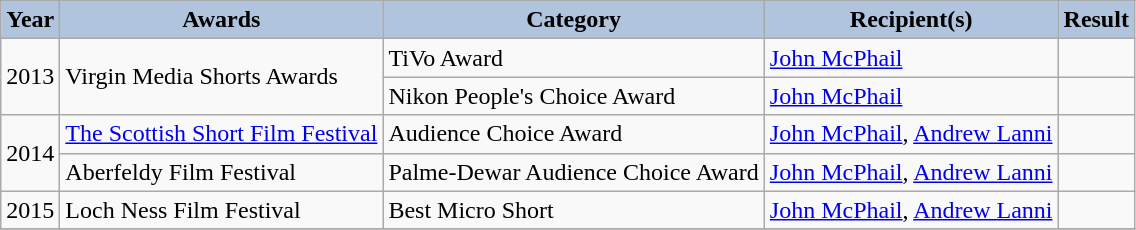<table class="wikitable" style="font-size:100%">
<tr style="text-align:center;">
<th style="background:#B0C4DE;">Year</th>
<th style="background:#B0C4DE;">Awards</th>
<th style="background:#B0C4DE;">Category</th>
<th style="background:#B0C4DE;">Recipient(s)</th>
<th style="background:#B0C4DE;">Result</th>
</tr>
<tr>
<td rowspan="2">2013</td>
<td rowspan="2">Virgin Media Shorts Awards</td>
<td>TiVo Award</td>
<td><a href='#'>John McPhail</a></td>
<td></td>
</tr>
<tr>
<td>Nikon People's Choice Award</td>
<td><a href='#'>John McPhail</a></td>
<td></td>
</tr>
<tr>
<td rowspan="2">2014</td>
<td><a href='#'>The Scottish Short Film Festival</a></td>
<td>Audience Choice Award</td>
<td><a href='#'>John McPhail</a>, <a href='#'>Andrew Lanni</a></td>
<td></td>
</tr>
<tr>
<td>Aberfeldy Film Festival</td>
<td>Palme-Dewar Audience Choice Award</td>
<td><a href='#'>John McPhail</a>, <a href='#'>Andrew Lanni</a></td>
<td></td>
</tr>
<tr>
<td>2015</td>
<td>Loch Ness Film Festival</td>
<td>Best Micro Short</td>
<td><a href='#'>John McPhail</a>, <a href='#'>Andrew Lanni</a></td>
<td></td>
</tr>
<tr>
</tr>
</table>
